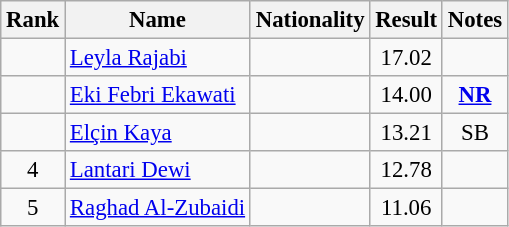<table class="wikitable sortable" style="text-align:center;font-size:95%">
<tr>
<th>Rank</th>
<th>Name</th>
<th>Nationality</th>
<th>Result</th>
<th>Notes</th>
</tr>
<tr>
<td></td>
<td align=left><a href='#'>Leyla Rajabi</a></td>
<td align=left></td>
<td>17.02</td>
<td></td>
</tr>
<tr>
<td></td>
<td align=left><a href='#'>Eki Febri Ekawati</a></td>
<td align=left></td>
<td>14.00</td>
<td><strong><a href='#'>NR</a></strong></td>
</tr>
<tr>
<td></td>
<td align=left><a href='#'>Elçin Kaya</a></td>
<td align=left></td>
<td>13.21</td>
<td>SB</td>
</tr>
<tr>
<td>4</td>
<td align=left><a href='#'>Lantari Dewi</a></td>
<td align=left></td>
<td>12.78</td>
<td></td>
</tr>
<tr>
<td>5</td>
<td align=left><a href='#'>Raghad Al-Zubaidi</a></td>
<td align=left></td>
<td>11.06</td>
<td></td>
</tr>
</table>
